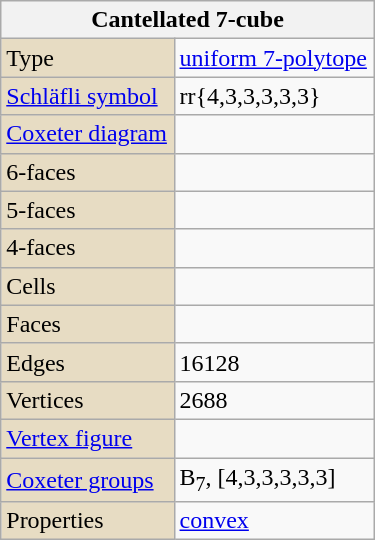<table class="wikitable" align="right" style="margin-left:10px" width="250">
<tr>
<th bgcolor=#e7dcc3 colspan=2>Cantellated 7-cube</th>
</tr>
<tr>
<td bgcolor=#e7dcc3>Type</td>
<td><a href='#'>uniform 7-polytope</a></td>
</tr>
<tr>
<td bgcolor=#e7dcc3><a href='#'>Schläfli symbol</a></td>
<td>rr{4,3,3,3,3,3}</td>
</tr>
<tr>
<td bgcolor=#e7dcc3><a href='#'>Coxeter diagram</a></td>
<td></td>
</tr>
<tr>
<td bgcolor=#e7dcc3>6-faces</td>
<td></td>
</tr>
<tr>
<td bgcolor=#e7dcc3>5-faces</td>
<td></td>
</tr>
<tr>
<td bgcolor=#e7dcc3>4-faces</td>
<td></td>
</tr>
<tr>
<td bgcolor=#e7dcc3>Cells</td>
<td></td>
</tr>
<tr>
<td bgcolor=#e7dcc3>Faces</td>
<td></td>
</tr>
<tr>
<td bgcolor=#e7dcc3>Edges</td>
<td>16128</td>
</tr>
<tr>
<td bgcolor=#e7dcc3>Vertices</td>
<td>2688</td>
</tr>
<tr>
<td bgcolor=#e7dcc3><a href='#'>Vertex figure</a></td>
<td></td>
</tr>
<tr>
<td bgcolor=#e7dcc3><a href='#'>Coxeter groups</a></td>
<td>B<sub>7</sub>, [4,3,3,3,3,3]</td>
</tr>
<tr>
<td bgcolor=#e7dcc3>Properties</td>
<td><a href='#'>convex</a></td>
</tr>
</table>
